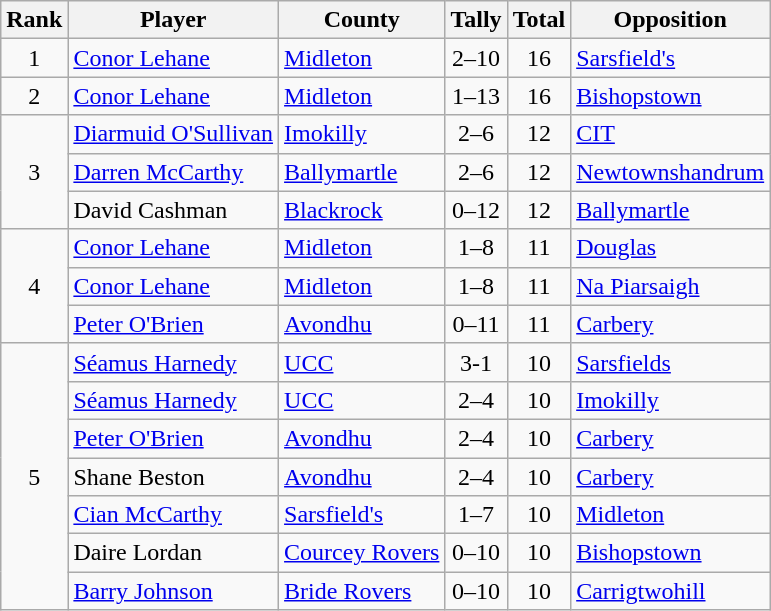<table class="wikitable">
<tr>
<th>Rank</th>
<th>Player</th>
<th>County</th>
<th>Tally</th>
<th>Total</th>
<th>Opposition</th>
</tr>
<tr>
<td rowspan="1" style="text-align:center;">1</td>
<td><a href='#'>Conor Lehane</a></td>
<td><a href='#'>Midleton</a></td>
<td align=center>2–10</td>
<td align=center>16</td>
<td><a href='#'>Sarsfield's</a></td>
</tr>
<tr>
<td rowspan="1" style="text-align:center;">2</td>
<td><a href='#'>Conor Lehane</a></td>
<td><a href='#'>Midleton</a></td>
<td align=center>1–13</td>
<td align=center>16</td>
<td><a href='#'>Bishopstown</a></td>
</tr>
<tr>
<td rowspan="3" style="text-align:center;">3</td>
<td><a href='#'>Diarmuid O'Sullivan</a></td>
<td><a href='#'>Imokilly</a></td>
<td align=center>2–6</td>
<td align=center>12</td>
<td><a href='#'>CIT</a></td>
</tr>
<tr>
<td><a href='#'>Darren McCarthy</a></td>
<td><a href='#'>Ballymartle</a></td>
<td align=center>2–6</td>
<td align=center>12</td>
<td><a href='#'>Newtownshandrum</a></td>
</tr>
<tr>
<td>David Cashman</td>
<td><a href='#'>Blackrock</a></td>
<td align=center>0–12</td>
<td align=center>12</td>
<td><a href='#'>Ballymartle</a></td>
</tr>
<tr>
<td rowspan="3" style="text-align:center;">4</td>
<td><a href='#'>Conor Lehane</a></td>
<td><a href='#'>Midleton</a></td>
<td align=center>1–8</td>
<td align=center>11</td>
<td><a href='#'>Douglas</a></td>
</tr>
<tr>
<td><a href='#'>Conor Lehane</a></td>
<td><a href='#'>Midleton</a></td>
<td align=center>1–8</td>
<td align=center>11</td>
<td><a href='#'>Na Piarsaigh</a></td>
</tr>
<tr>
<td><a href='#'>Peter O'Brien</a></td>
<td><a href='#'>Avondhu</a></td>
<td align=center>0–11</td>
<td align=center>11</td>
<td><a href='#'>Carbery</a></td>
</tr>
<tr>
<td rowspan="7" style="text-align:center;">5</td>
<td><a href='#'>Séamus Harnedy</a></td>
<td><a href='#'>UCC</a></td>
<td align=center>3-1</td>
<td align=center>10</td>
<td><a href='#'>Sarsfields</a></td>
</tr>
<tr>
<td><a href='#'>Séamus Harnedy</a></td>
<td><a href='#'>UCC</a></td>
<td align=center>2–4</td>
<td align=center>10</td>
<td><a href='#'>Imokilly</a></td>
</tr>
<tr>
<td><a href='#'>Peter O'Brien</a></td>
<td><a href='#'>Avondhu</a></td>
<td align=center>2–4</td>
<td align=center>10</td>
<td><a href='#'>Carbery</a></td>
</tr>
<tr>
<td>Shane Beston</td>
<td><a href='#'>Avondhu</a></td>
<td align=center>2–4</td>
<td align=center>10</td>
<td><a href='#'>Carbery</a></td>
</tr>
<tr>
<td><a href='#'>Cian McCarthy</a></td>
<td><a href='#'>Sarsfield's</a></td>
<td align=center>1–7</td>
<td align=center>10</td>
<td><a href='#'>Midleton</a></td>
</tr>
<tr>
<td>Daire Lordan</td>
<td><a href='#'>Courcey Rovers</a></td>
<td align=center>0–10</td>
<td align=center>10</td>
<td><a href='#'>Bishopstown</a></td>
</tr>
<tr>
<td><a href='#'>Barry Johnson</a></td>
<td><a href='#'>Bride Rovers</a></td>
<td align=center>0–10</td>
<td align=center>10</td>
<td><a href='#'>Carrigtwohill</a></td>
</tr>
</table>
